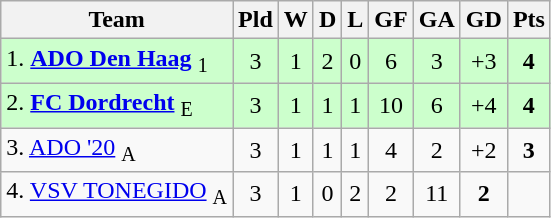<table class="wikitable" style="text-align:center; float:left; margin-right:1em">
<tr>
<th>Team</th>
<th>Pld</th>
<th>W</th>
<th>D</th>
<th>L</th>
<th>GF</th>
<th>GA</th>
<th>GD</th>
<th>Pts</th>
</tr>
<tr bgcolor=ccffcc>
<td align=left>1. <strong><a href='#'>ADO Den Haag</a></strong> <sub>1</sub></td>
<td>3</td>
<td>1</td>
<td>2</td>
<td>0</td>
<td>6</td>
<td>3</td>
<td>+3</td>
<td><strong>4</strong></td>
</tr>
<tr bgcolor=ccffcc>
<td align=left>2. <strong><a href='#'>FC Dordrecht</a></strong> <sub>E</sub></td>
<td>3</td>
<td>1</td>
<td>1</td>
<td>1</td>
<td>10</td>
<td>6</td>
<td>+4</td>
<td><strong>4</strong></td>
</tr>
<tr>
<td align=left>3. <a href='#'>ADO '20</a> <sub>A</sub></td>
<td>3</td>
<td>1</td>
<td>1</td>
<td>1</td>
<td>4</td>
<td>2</td>
<td>+2</td>
<td><strong>3</strong></td>
</tr>
<tr>
<td align=left>4. <a href='#'>VSV TONEGIDO</a> <sub>A</sub></td>
<td>3</td>
<td>1</td>
<td>0</td>
<td>2</td>
<td>2</td>
<td>11</td>
<td><strong>2</strong></td>
</tr>
</table>
